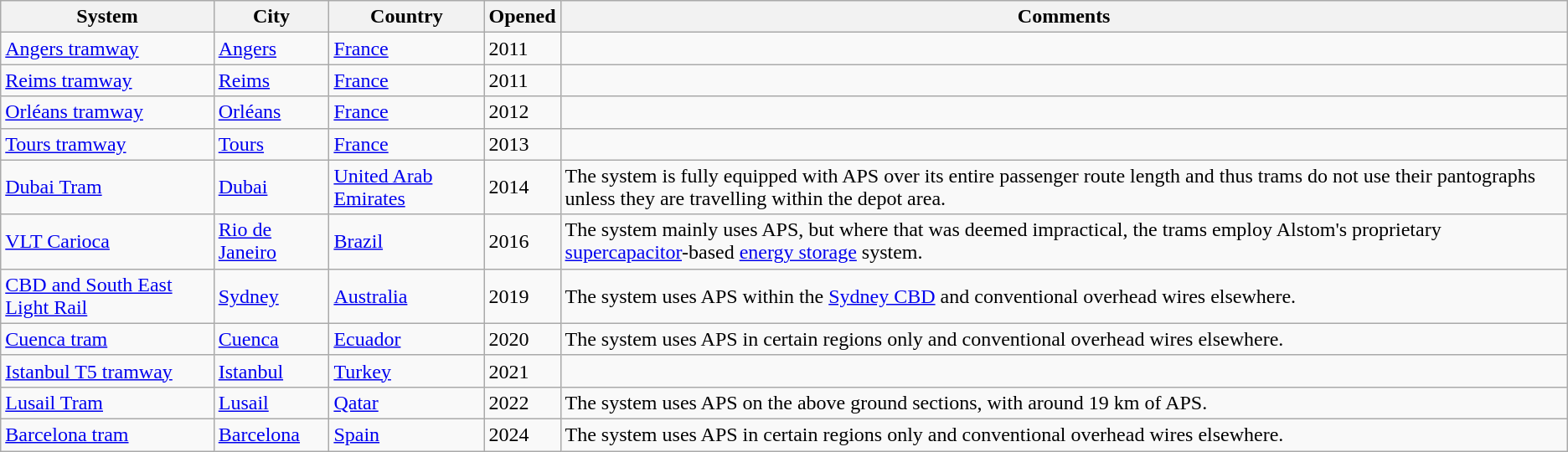<table class="wikitable">
<tr>
<th>System</th>
<th>City</th>
<th>Country</th>
<th>Opened</th>
<th>Comments</th>
</tr>
<tr>
<td><a href='#'>Angers tramway</a></td>
<td><a href='#'>Angers</a></td>
<td><a href='#'>France</a></td>
<td>2011</td>
<td></td>
</tr>
<tr>
<td><a href='#'>Reims tramway</a></td>
<td><a href='#'>Reims</a></td>
<td><a href='#'>France</a></td>
<td>2011</td>
<td></td>
</tr>
<tr>
<td><a href='#'>Orléans tramway</a></td>
<td><a href='#'>Orléans</a></td>
<td><a href='#'>France</a></td>
<td>2012</td>
<td></td>
</tr>
<tr>
<td><a href='#'>Tours tramway</a></td>
<td><a href='#'>Tours</a></td>
<td><a href='#'>France</a></td>
<td>2013</td>
<td></td>
</tr>
<tr>
<td><a href='#'>Dubai Tram</a></td>
<td><a href='#'>Dubai</a></td>
<td><a href='#'>United Arab Emirates</a></td>
<td>2014</td>
<td>The system is fully equipped with APS over its entire passenger route length and thus trams do not use their pantographs unless they are travelling within the depot area.</td>
</tr>
<tr>
<td><a href='#'>VLT Carioca</a></td>
<td><a href='#'>Rio de Janeiro</a></td>
<td><a href='#'>Brazil</a></td>
<td>2016</td>
<td>The system mainly uses APS, but where that was deemed impractical, the trams employ Alstom's proprietary <a href='#'>supercapacitor</a>-based <a href='#'>energy storage</a> system.</td>
</tr>
<tr>
<td><a href='#'>CBD and South East Light Rail</a></td>
<td><a href='#'>Sydney</a></td>
<td><a href='#'>Australia</a></td>
<td>2019</td>
<td>The system uses APS <abbr>within the <a href='#'>Sydney CBD</a></abbr> and conventional overhead wires elsewhere.</td>
</tr>
<tr>
<td><a href='#'>Cuenca tram</a></td>
<td><a href='#'>Cuenca</a></td>
<td><a href='#'>Ecuador</a></td>
<td>2020</td>
<td>The system uses APS in certain regions only and conventional overhead wires elsewhere.</td>
</tr>
<tr>
<td><a href='#'>Istanbul T5 tramway</a></td>
<td><a href='#'>Istanbul</a></td>
<td><a href='#'>Turkey</a></td>
<td>2021</td>
<td></td>
</tr>
<tr>
<td><a href='#'>Lusail Tram</a></td>
<td><a href='#'>Lusail</a></td>
<td><a href='#'>Qatar</a></td>
<td>2022</td>
<td>The system uses APS on the above ground sections, with around 19 km of APS.</td>
</tr>
<tr>
<td><a href='#'>Barcelona tram</a></td>
<td><a href='#'>Barcelona</a></td>
<td><a href='#'>Spain</a></td>
<td>2024</td>
<td>The system uses APS in certain regions only and conventional overhead wires elsewhere.</td>
</tr>
</table>
